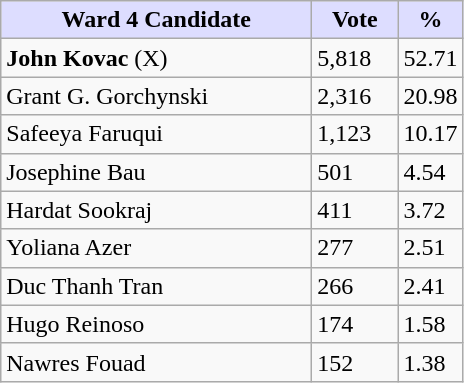<table class="wikitable">
<tr>
<th style="background:#ddf; width:200px;">Ward 4 Candidate</th>
<th style="background:#ddf; width:50px;">Vote</th>
<th style="background:#ddf; width:30px;">%</th>
</tr>
<tr>
<td><strong>John Kovac</strong> (X)</td>
<td>5,818</td>
<td>52.71</td>
</tr>
<tr>
<td>Grant G. Gorchynski</td>
<td>2,316</td>
<td>20.98</td>
</tr>
<tr>
<td>Safeeya Faruqui</td>
<td>1,123</td>
<td>10.17</td>
</tr>
<tr>
<td>Josephine Bau</td>
<td>501</td>
<td>4.54</td>
</tr>
<tr>
<td>Hardat Sookraj</td>
<td>411</td>
<td>3.72</td>
</tr>
<tr>
<td>Yoliana Azer</td>
<td>277</td>
<td>2.51</td>
</tr>
<tr>
<td>Duc Thanh Tran</td>
<td>266</td>
<td>2.41</td>
</tr>
<tr>
<td>Hugo Reinoso</td>
<td>174</td>
<td>1.58</td>
</tr>
<tr>
<td>Nawres Fouad</td>
<td>152</td>
<td>1.38</td>
</tr>
</table>
